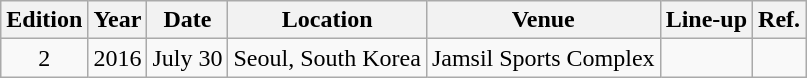<table class="wikitable" border="1" style="text-align:center;">
<tr>
<th scope="col">Edition</th>
<th scope="col">Year</th>
<th scope="col">Date</th>
<th scope="col">Location</th>
<th scope="col">Venue</th>
<th scope="col">Line-up</th>
<th scope="col">Ref.</th>
</tr>
<tr>
<td>2</td>
<td>2016</td>
<td>July 30</td>
<td>Seoul, South Korea</td>
<td>Jamsil Sports Complex</td>
<td></td>
<td></td>
</tr>
</table>
